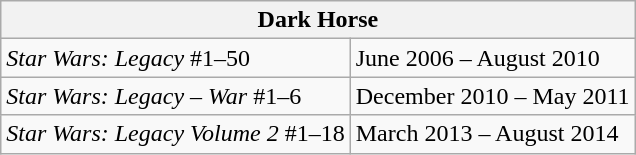<table class="wikitable">
<tr>
<th colspan="2">Dark Horse</th>
</tr>
<tr>
<td><em>Star Wars: Legacy</em> #1–50</td>
<td>June 2006 – August 2010</td>
</tr>
<tr>
<td><em>Star Wars: Legacy – War</em> #1–6</td>
<td>December 2010 – May 2011</td>
</tr>
<tr>
<td><em>Star Wars: Legacy Volume 2</em> #1–18</td>
<td>March 2013 – August 2014</td>
</tr>
</table>
